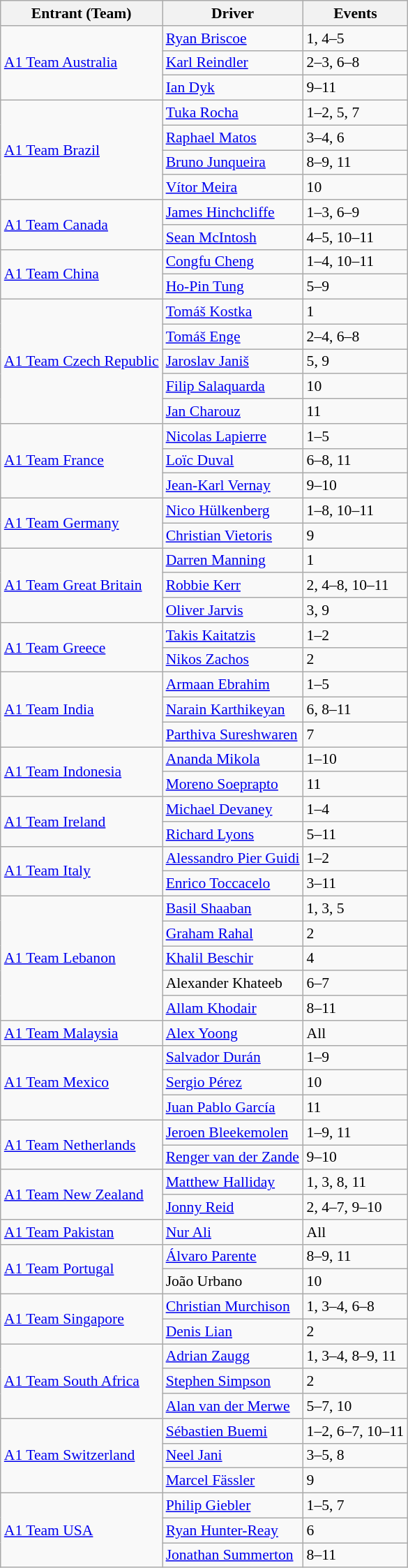<table class="wikitable" style="font-size: 90%;">
<tr>
<th>Entrant (Team)</th>
<th>Driver</th>
<th>Events</th>
</tr>
<tr>
<td rowspan=3> <a href='#'>A1 Team Australia</a><br></td>
<td><a href='#'>Ryan Briscoe</a></td>
<td>1, 4–5</td>
</tr>
<tr>
<td><a href='#'>Karl Reindler</a></td>
<td>2–3, 6–8</td>
</tr>
<tr>
<td><a href='#'>Ian Dyk</a></td>
<td>9–11</td>
</tr>
<tr>
<td rowspan=4> <a href='#'>A1 Team Brazil</a><br></td>
<td><a href='#'>Tuka Rocha</a></td>
<td>1–2, 5, 7</td>
</tr>
<tr>
<td><a href='#'>Raphael Matos</a></td>
<td>3–4, 6</td>
</tr>
<tr>
<td><a href='#'>Bruno Junqueira</a></td>
<td>8–9, 11</td>
</tr>
<tr>
<td><a href='#'>Vítor Meira</a></td>
<td>10</td>
</tr>
<tr>
<td rowspan=2> <a href='#'>A1 Team Canada</a><br></td>
<td><a href='#'>James Hinchcliffe</a></td>
<td>1–3, 6–9</td>
</tr>
<tr>
<td><a href='#'>Sean McIntosh</a></td>
<td>4–5, 10–11</td>
</tr>
<tr>
<td rowspan=2> <a href='#'>A1 Team China</a><br></td>
<td><a href='#'>Congfu Cheng</a></td>
<td>1–4, 10–11</td>
</tr>
<tr>
<td><a href='#'>Ho-Pin Tung</a></td>
<td>5–9</td>
</tr>
<tr>
<td rowspan=5> <a href='#'>A1 Team Czech Republic</a><br></td>
<td><a href='#'>Tomáš Kostka</a></td>
<td>1</td>
</tr>
<tr>
<td><a href='#'>Tomáš Enge</a></td>
<td>2–4, 6–8</td>
</tr>
<tr>
<td><a href='#'>Jaroslav Janiš</a></td>
<td>5, 9</td>
</tr>
<tr>
<td><a href='#'>Filip Salaquarda</a></td>
<td>10</td>
</tr>
<tr>
<td><a href='#'>Jan Charouz</a></td>
<td>11</td>
</tr>
<tr>
<td rowspan=3> <a href='#'>A1 Team France</a><br></td>
<td><a href='#'>Nicolas Lapierre</a></td>
<td>1–5</td>
</tr>
<tr>
<td><a href='#'>Loïc Duval</a></td>
<td>6–8, 11</td>
</tr>
<tr>
<td><a href='#'>Jean-Karl Vernay</a></td>
<td>9–10</td>
</tr>
<tr>
<td rowspan=2> <a href='#'>A1 Team Germany</a><br></td>
<td><a href='#'>Nico Hülkenberg</a></td>
<td>1–8, 10–11</td>
</tr>
<tr>
<td><a href='#'>Christian Vietoris</a></td>
<td>9</td>
</tr>
<tr>
<td rowspan=3> <a href='#'>A1 Team Great Britain</a></td>
<td><a href='#'>Darren Manning</a></td>
<td>1</td>
</tr>
<tr>
<td><a href='#'>Robbie Kerr</a></td>
<td>2, 4–8, 10–11</td>
</tr>
<tr>
<td><a href='#'>Oliver Jarvis</a></td>
<td>3, 9</td>
</tr>
<tr>
<td rowspan=2> <a href='#'>A1 Team Greece</a><br></td>
<td><a href='#'>Takis Kaitatzis</a></td>
<td>1–2</td>
</tr>
<tr>
<td><a href='#'>Nikos Zachos</a></td>
<td>2</td>
</tr>
<tr>
<td rowspan=3> <a href='#'>A1 Team India</a><br></td>
<td><a href='#'>Armaan Ebrahim</a></td>
<td>1–5</td>
</tr>
<tr>
<td><a href='#'>Narain Karthikeyan</a></td>
<td>6, 8–11</td>
</tr>
<tr>
<td><a href='#'>Parthiva Sureshwaren</a></td>
<td>7</td>
</tr>
<tr>
<td rowspan=2> <a href='#'>A1 Team Indonesia</a></td>
<td><a href='#'>Ananda Mikola</a></td>
<td>1–10</td>
</tr>
<tr>
<td><a href='#'>Moreno Soeprapto</a></td>
<td>11</td>
</tr>
<tr>
<td rowspan=2> <a href='#'>A1 Team Ireland</a><br></td>
<td><a href='#'>Michael Devaney</a></td>
<td>1–4</td>
</tr>
<tr>
<td><a href='#'>Richard Lyons</a></td>
<td>5–11</td>
</tr>
<tr>
<td rowspan=2> <a href='#'>A1 Team Italy</a><br></td>
<td><a href='#'>Alessandro Pier Guidi</a></td>
<td>1–2</td>
</tr>
<tr>
<td><a href='#'>Enrico Toccacelo</a></td>
<td>3–11</td>
</tr>
<tr>
<td rowspan=5> <a href='#'>A1 Team Lebanon</a><br></td>
<td><a href='#'>Basil Shaaban</a></td>
<td>1, 3, 5</td>
</tr>
<tr>
<td> <a href='#'>Graham Rahal</a></td>
<td>2</td>
</tr>
<tr>
<td><a href='#'>Khalil Beschir</a></td>
<td>4</td>
</tr>
<tr>
<td> Alexander Khateeb</td>
<td>6–7</td>
</tr>
<tr>
<td> <a href='#'>Allam Khodair</a></td>
<td>8–11</td>
</tr>
<tr>
<td> <a href='#'>A1 Team Malaysia</a></td>
<td><a href='#'>Alex Yoong</a></td>
<td>All</td>
</tr>
<tr>
<td rowspan=3> <a href='#'>A1 Team Mexico</a></td>
<td><a href='#'>Salvador Durán</a></td>
<td>1–9</td>
</tr>
<tr>
<td><a href='#'>Sergio Pérez</a></td>
<td>10</td>
</tr>
<tr>
<td><a href='#'>Juan Pablo García</a></td>
<td>11</td>
</tr>
<tr>
<td rowspan=2> <a href='#'>A1 Team Netherlands</a><br></td>
<td><a href='#'>Jeroen Bleekemolen</a></td>
<td>1–9, 11</td>
</tr>
<tr>
<td><a href='#'>Renger van der Zande</a></td>
<td>9–10</td>
</tr>
<tr>
<td rowspan=2> <a href='#'>A1 Team New Zealand</a><br></td>
<td><a href='#'>Matthew Halliday</a></td>
<td>1, 3, 8, 11</td>
</tr>
<tr>
<td><a href='#'>Jonny Reid</a></td>
<td>2, 4–7, 9–10</td>
</tr>
<tr>
<td> <a href='#'>A1 Team Pakistan</a><br></td>
<td><a href='#'>Nur Ali</a></td>
<td>All</td>
</tr>
<tr>
<td rowspan=2> <a href='#'>A1 Team Portugal</a><br></td>
<td><a href='#'>Álvaro Parente</a></td>
<td>8–9, 11</td>
</tr>
<tr>
<td>João Urbano</td>
<td>10</td>
</tr>
<tr>
<td rowspan=2> <a href='#'>A1 Team Singapore</a><br></td>
<td><a href='#'>Christian Murchison</a></td>
<td>1, 3–4, 6–8</td>
</tr>
<tr>
<td><a href='#'>Denis Lian</a></td>
<td>2</td>
</tr>
<tr>
<td rowspan=3> <a href='#'>A1 Team South Africa</a><br></td>
<td><a href='#'>Adrian Zaugg</a></td>
<td>1, 3–4, 8–9, 11</td>
</tr>
<tr>
<td><a href='#'>Stephen Simpson</a></td>
<td>2</td>
</tr>
<tr>
<td><a href='#'>Alan van der Merwe</a></td>
<td>5–7, 10</td>
</tr>
<tr>
<td rowspan=3> <a href='#'>A1 Team Switzerland</a><br></td>
<td><a href='#'>Sébastien Buemi</a></td>
<td>1–2, 6–7, 10–11</td>
</tr>
<tr>
<td><a href='#'>Neel Jani</a></td>
<td>3–5, 8</td>
</tr>
<tr>
<td><a href='#'>Marcel Fässler</a></td>
<td>9</td>
</tr>
<tr>
<td rowspan=3> <a href='#'>A1 Team USA</a><br></td>
<td><a href='#'>Philip Giebler</a></td>
<td>1–5, 7</td>
</tr>
<tr>
<td><a href='#'>Ryan Hunter-Reay</a></td>
<td>6</td>
</tr>
<tr>
<td><a href='#'>Jonathan Summerton</a></td>
<td>8–11</td>
</tr>
</table>
